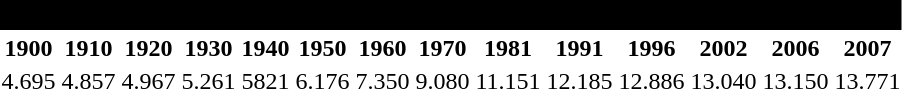<table class="bellataula">
<tr>
<th bgcolor=black colspan=20 style="color:black;">Canals demography evolution</th>
</tr>
<tr>
<th>1900</th>
<th>1910</th>
<th>1920</th>
<th>1930</th>
<th>1940</th>
<th>1950</th>
<th>1960</th>
<th>1970</th>
<th>1981</th>
<th>1991</th>
<th>1996</th>
<th>2002</th>
<th>2006</th>
<th>2007</th>
</tr>
<tr>
<td align=center>4.695</td>
<td align=center>4.857</td>
<td align=center>4.967</td>
<td align=center>5.261</td>
<td align=center>5821</td>
<td align=center>6.176</td>
<td align=center>7.350</td>
<td align=center>9.080</td>
<td align=center>11.151</td>
<td align=center>12.185</td>
<td align=center>12.886</td>
<td align=center>13.040</td>
<td align=center>13.150</td>
<td align=center>13.771</td>
</tr>
</table>
